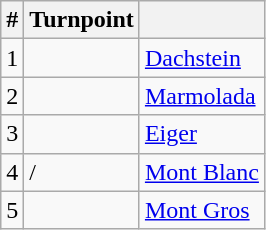<table class="wikitable">
<tr>
<th>#</th>
<th>Turnpoint</th>
<th></th>
</tr>
<tr>
<td>1</td>
<td></td>
<td><a href='#'>Dachstein</a></td>
</tr>
<tr>
<td>2</td>
<td></td>
<td><a href='#'>Marmolada</a></td>
</tr>
<tr>
<td>3</td>
<td></td>
<td><a href='#'>Eiger</a></td>
</tr>
<tr>
<td>4</td>
<td>/</td>
<td><a href='#'>Mont Blanc</a></td>
</tr>
<tr>
<td>5</td>
<td></td>
<td><a href='#'>Mont Gros</a></td>
</tr>
</table>
